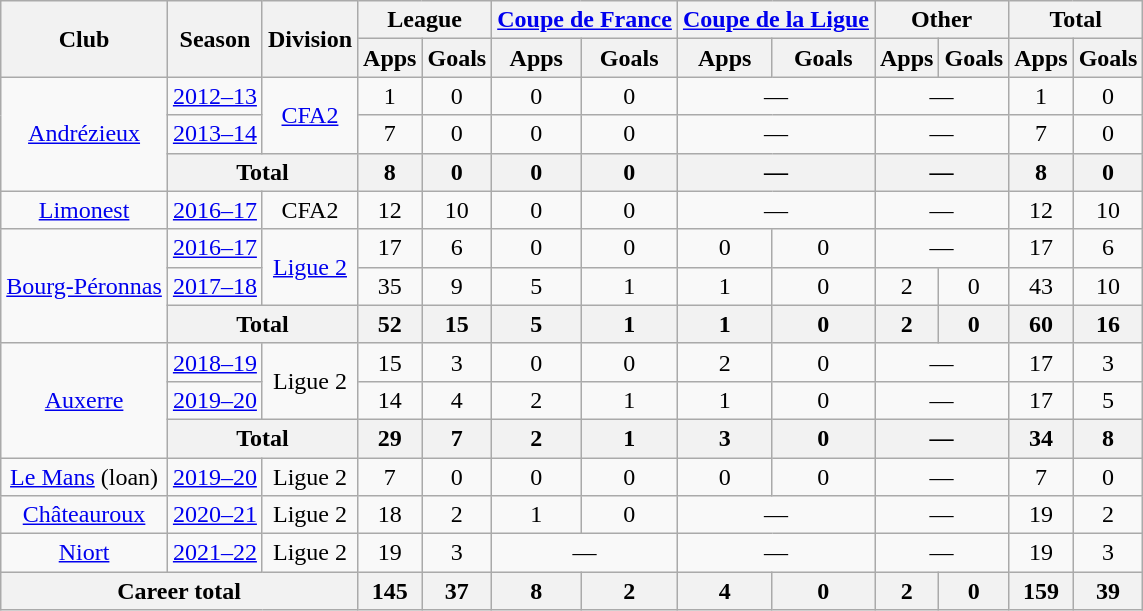<table class="wikitable" style="text-align: center">
<tr>
<th rowspan="2">Club</th>
<th rowspan="2">Season</th>
<th rowspan="2">Division</th>
<th colspan="2">League</th>
<th colspan="2"><a href='#'>Coupe de France</a></th>
<th colspan="2"><a href='#'>Coupe de la Ligue</a></th>
<th colspan="2">Other</th>
<th colspan="2">Total</th>
</tr>
<tr>
<th>Apps</th>
<th>Goals</th>
<th>Apps</th>
<th>Goals</th>
<th>Apps</th>
<th>Goals</th>
<th>Apps</th>
<th>Goals</th>
<th>Apps</th>
<th>Goals</th>
</tr>
<tr>
<td rowspan="3"><a href='#'>Andrézieux</a></td>
<td><a href='#'>2012–13</a></td>
<td rowspan="2"><a href='#'>CFA2</a></td>
<td>1</td>
<td>0</td>
<td>0</td>
<td>0</td>
<td colspan="2">—</td>
<td colspan="2">—</td>
<td>1</td>
<td>0</td>
</tr>
<tr>
<td><a href='#'>2013–14</a></td>
<td>7</td>
<td>0</td>
<td>0</td>
<td>0</td>
<td colspan="2">—</td>
<td colspan="2">—</td>
<td>7</td>
<td>0</td>
</tr>
<tr>
<th colspan="2">Total</th>
<th>8</th>
<th>0</th>
<th>0</th>
<th>0</th>
<th colspan="2">—</th>
<th colspan="2">—</th>
<th>8</th>
<th>0</th>
</tr>
<tr>
<td><a href='#'>Limonest</a></td>
<td><a href='#'>2016–17</a></td>
<td>CFA2</td>
<td>12</td>
<td>10</td>
<td>0</td>
<td>0</td>
<td colspan="2">—</td>
<td colspan="2">—</td>
<td>12</td>
<td>10</td>
</tr>
<tr>
<td rowspan="3"><a href='#'>Bourg-Péronnas</a></td>
<td><a href='#'>2016–17</a></td>
<td rowspan="2"><a href='#'>Ligue 2</a></td>
<td>17</td>
<td>6</td>
<td>0</td>
<td>0</td>
<td>0</td>
<td>0</td>
<td colspan="2">—</td>
<td>17</td>
<td>6</td>
</tr>
<tr>
<td><a href='#'>2017–18</a></td>
<td>35</td>
<td>9</td>
<td>5</td>
<td>1</td>
<td>1</td>
<td>0</td>
<td>2</td>
<td>0</td>
<td>43</td>
<td>10</td>
</tr>
<tr>
<th colspan="2">Total</th>
<th>52</th>
<th>15</th>
<th>5</th>
<th>1</th>
<th>1</th>
<th>0</th>
<th>2</th>
<th>0</th>
<th>60</th>
<th>16</th>
</tr>
<tr>
<td rowspan="3"><a href='#'>Auxerre</a></td>
<td><a href='#'>2018–19</a></td>
<td rowspan="2">Ligue 2</td>
<td>15</td>
<td>3</td>
<td>0</td>
<td>0</td>
<td>2</td>
<td>0</td>
<td colspan="2">—</td>
<td>17</td>
<td>3</td>
</tr>
<tr>
<td><a href='#'>2019–20</a></td>
<td>14</td>
<td>4</td>
<td>2</td>
<td>1</td>
<td>1</td>
<td>0</td>
<td colspan="2">—</td>
<td>17</td>
<td>5</td>
</tr>
<tr>
<th colspan="2">Total</th>
<th>29</th>
<th>7</th>
<th>2</th>
<th>1</th>
<th>3</th>
<th>0</th>
<th colspan="2">—</th>
<th>34</th>
<th>8</th>
</tr>
<tr>
<td><a href='#'>Le Mans</a> (loan)</td>
<td><a href='#'>2019–20</a></td>
<td>Ligue 2</td>
<td>7</td>
<td>0</td>
<td>0</td>
<td>0</td>
<td>0</td>
<td>0</td>
<td colspan="2">—</td>
<td>7</td>
<td>0</td>
</tr>
<tr>
<td><a href='#'>Châteauroux</a></td>
<td><a href='#'>2020–21</a></td>
<td>Ligue 2</td>
<td>18</td>
<td>2</td>
<td>1</td>
<td>0</td>
<td colspan="2">—</td>
<td colspan="2">—</td>
<td>19</td>
<td>2</td>
</tr>
<tr>
<td><a href='#'>Niort</a></td>
<td><a href='#'>2021–22</a></td>
<td>Ligue 2</td>
<td>19</td>
<td>3</td>
<td colspan="2">—</td>
<td colspan="2">—</td>
<td colspan="2">—</td>
<td>19</td>
<td>3</td>
</tr>
<tr>
<th colspan="3">Career total</th>
<th>145</th>
<th>37</th>
<th>8</th>
<th>2</th>
<th>4</th>
<th>0</th>
<th>2</th>
<th>0</th>
<th>159</th>
<th>39</th>
</tr>
</table>
